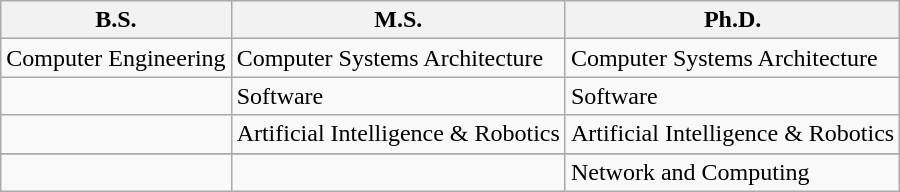<table class="wikitable">
<tr>
<th>B.S.</th>
<th>M.S.</th>
<th>Ph.D.</th>
</tr>
<tr>
<td>Computer Engineering</td>
<td>Computer Systems Architecture</td>
<td>Computer Systems Architecture</td>
</tr>
<tr>
<td></td>
<td>Software</td>
<td>Software</td>
</tr>
<tr>
<td></td>
<td>Artificial Intelligence & Robotics</td>
<td>Artificial Intelligence & Robotics</td>
</tr>
<tr>
</tr>
<tr>
<td></td>
<td></td>
<td>Network and Computing</td>
</tr>
</table>
